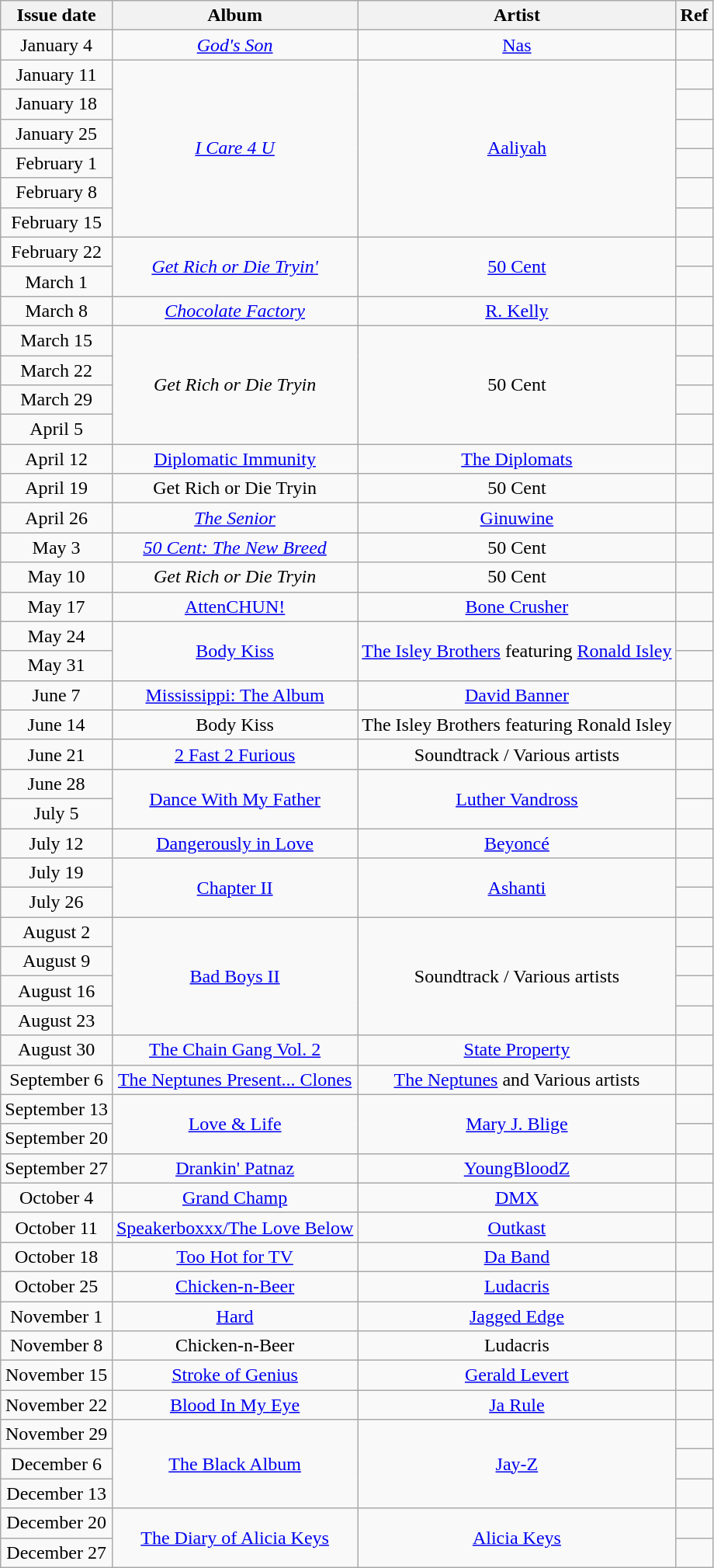<table class="wikitable" style="text-align: center;">
<tr>
<th>Issue date</th>
<th>Album</th>
<th>Artist</th>
<th>Ref</th>
</tr>
<tr>
<td>January 4</td>
<td><em><a href='#'>God's Son</a></em></td>
<td><a href='#'>Nas</a></td>
<td></td>
</tr>
<tr>
<td>January 11</td>
<td rowspan="6"><em><a href='#'>I Care 4 U</a></em></td>
<td rowspan="6"><a href='#'>Aaliyah</a></td>
<td></td>
</tr>
<tr>
<td>January 18</td>
<td></td>
</tr>
<tr>
<td>January 25</td>
<td></td>
</tr>
<tr>
<td>February 1</td>
<td></td>
</tr>
<tr>
<td>February 8</td>
<td></td>
</tr>
<tr>
<td>February 15</td>
<td></td>
</tr>
<tr>
<td>February 22</td>
<td rowspan=2><em><a href='#'>Get Rich or Die Tryin'</a></em></td>
<td rowspan=2><a href='#'>50 Cent</a></td>
<td></td>
</tr>
<tr>
<td>March 1</td>
<td></td>
</tr>
<tr>
<td>March 8</td>
<td><em><a href='#'>Chocolate Factory</a></em></td>
<td><a href='#'>R. Kelly</a></td>
<td></td>
</tr>
<tr>
<td>March 15</td>
<td rowspan=4><em>Get Rich or Die Tryin<strong></td>
<td rowspan=4>50 Cent</td>
<td></td>
</tr>
<tr>
<td>March 22</td>
<td></td>
</tr>
<tr>
<td>March 29</td>
<td></td>
</tr>
<tr>
<td>April 5</td>
<td></td>
</tr>
<tr>
<td>April 12</td>
<td></em><a href='#'>Diplomatic Immunity</a><em></td>
<td><a href='#'>The Diplomats</a></td>
<td></td>
</tr>
<tr>
<td>April 19</td>
<td></em>Get Rich or Die Tryin</strong></td>
<td>50 Cent</td>
<td></td>
</tr>
<tr>
<td>April 26</td>
<td><em><a href='#'>The Senior</a></em></td>
<td><a href='#'>Ginuwine</a></td>
<td></td>
</tr>
<tr>
<td>May 3</td>
<td><em><a href='#'>50 Cent: The New Breed</a></em></td>
<td>50 Cent</td>
<td></td>
</tr>
<tr>
<td>May 10</td>
<td><em>Get Rich or Die Tryin<strong></td>
<td>50 Cent</td>
<td></td>
</tr>
<tr>
<td>May 17</td>
<td></em><a href='#'>AttenCHUN!</a><em></td>
<td><a href='#'>Bone Crusher</a></td>
<td></td>
</tr>
<tr>
<td>May 24</td>
<td rowspan="2"></em><a href='#'>Body Kiss</a><em></td>
<td rowspan="2"><a href='#'>The Isley Brothers</a> featuring <a href='#'>Ronald Isley</a></td>
<td></td>
</tr>
<tr>
<td>May 31</td>
<td></td>
</tr>
<tr>
<td>June 7</td>
<td></em><a href='#'>Mississippi: The Album</a><em></td>
<td><a href='#'>David Banner</a></td>
<td></td>
</tr>
<tr>
<td>June 14</td>
<td></em>Body Kiss<em></td>
<td>The Isley Brothers featuring Ronald Isley</td>
<td></td>
</tr>
<tr>
<td>June 21</td>
<td></em><a href='#'>2 Fast 2 Furious</a><em></td>
<td>Soundtrack / Various artists</td>
<td></td>
</tr>
<tr>
<td>June 28</td>
<td rowspan="2"></em><a href='#'>Dance With My Father</a><em></td>
<td rowspan="2"><a href='#'>Luther Vandross</a></td>
<td></td>
</tr>
<tr>
<td>July 5</td>
<td></td>
</tr>
<tr>
<td>July 12</td>
<td></em><a href='#'>Dangerously in Love</a><em></td>
<td><a href='#'>Beyoncé</a></td>
<td></td>
</tr>
<tr>
<td>July 19</td>
<td rowspan="2"></em><a href='#'>Chapter II</a><em></td>
<td rowspan="2"><a href='#'>Ashanti</a></td>
<td></td>
</tr>
<tr>
<td>July 26</td>
<td></td>
</tr>
<tr>
<td>August 2</td>
<td rowspan="4"></em><a href='#'>Bad Boys II</a><em></td>
<td rowspan="4">Soundtrack / Various artists</td>
<td></td>
</tr>
<tr>
<td>August 9</td>
<td></td>
</tr>
<tr>
<td>August 16</td>
<td></td>
</tr>
<tr>
<td>August 23</td>
<td></td>
</tr>
<tr>
<td>August 30</td>
<td></em><a href='#'>The Chain Gang Vol. 2</a><em></td>
<td><a href='#'>State Property</a></td>
<td></td>
</tr>
<tr>
<td>September 6</td>
<td></em><a href='#'>The Neptunes Present... Clones</a><em></td>
<td><a href='#'>The Neptunes</a> and Various artists</td>
<td></td>
</tr>
<tr>
<td>September 13</td>
<td rowspan="2"></em><a href='#'>Love & Life</a><em></td>
<td rowspan="2"><a href='#'>Mary J. Blige</a></td>
<td></td>
</tr>
<tr>
<td>September 20</td>
<td></td>
</tr>
<tr>
<td>September 27</td>
<td></em><a href='#'>Drankin' Patnaz</a><em></td>
<td><a href='#'>YoungBloodZ</a></td>
<td></td>
</tr>
<tr>
<td>October 4</td>
<td></em><a href='#'>Grand Champ</a><em></td>
<td><a href='#'>DMX</a></td>
<td></td>
</tr>
<tr>
<td>October 11</td>
<td></em><a href='#'>Speakerboxxx/The Love Below</a><em></td>
<td><a href='#'>Outkast</a></td>
<td></td>
</tr>
<tr>
<td>October 18</td>
<td></em><a href='#'>Too Hot for TV</a><em></td>
<td><a href='#'>Da Band</a></td>
<td></td>
</tr>
<tr>
<td>October 25</td>
<td></em><a href='#'>Chicken-n-Beer</a><em></td>
<td><a href='#'>Ludacris</a></td>
<td></td>
</tr>
<tr>
<td>November 1</td>
<td></em><a href='#'>Hard</a><em></td>
<td><a href='#'>Jagged Edge</a></td>
<td></td>
</tr>
<tr>
<td>November 8</td>
<td></em>Chicken-n-Beer<em></td>
<td>Ludacris</td>
<td></td>
</tr>
<tr>
<td>November 15</td>
<td></em><a href='#'>Stroke of Genius</a><em></td>
<td><a href='#'>Gerald Levert</a></td>
<td></td>
</tr>
<tr>
<td>November 22</td>
<td></em><a href='#'>Blood In My Eye</a><em></td>
<td><a href='#'>Ja Rule</a></td>
<td></td>
</tr>
<tr>
<td>November 29</td>
<td rowspan="3"></em><a href='#'>The Black Album</a><em></td>
<td rowspan="3"><a href='#'>Jay-Z</a></td>
<td></td>
</tr>
<tr>
<td>December 6</td>
<td></td>
</tr>
<tr>
<td>December 13</td>
<td></td>
</tr>
<tr>
<td>December 20</td>
<td rowspan="2"></em><a href='#'>The Diary of Alicia Keys</a><em></td>
<td rowspan="2"><a href='#'>Alicia Keys</a></td>
<td></td>
</tr>
<tr>
<td>December 27</td>
<td></td>
</tr>
</table>
